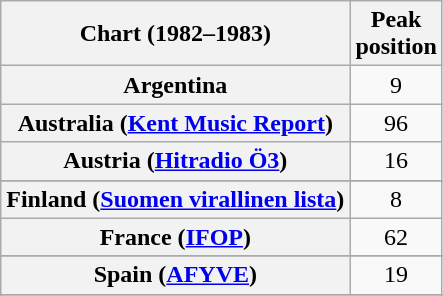<table class="wikitable sortable plainrowheaders" style="text-align:center">
<tr>
<th scope="col">Chart (1982–1983)</th>
<th scope="col">Peak<br>position</th>
</tr>
<tr>
<th scope="row">Argentina</th>
<td>9</td>
</tr>
<tr>
<th scope="row">Australia (<a href='#'>Kent Music Report</a>)</th>
<td>96</td>
</tr>
<tr>
<th scope="row">Austria (<a href='#'>Hitradio Ö3</a>)</th>
<td>16</td>
</tr>
<tr>
</tr>
<tr>
<th scope="row">Finland (<a href='#'>Suomen virallinen lista</a>)</th>
<td>8</td>
</tr>
<tr>
<th scope="row">France (<a href='#'>IFOP</a>)</th>
<td align="center">62</td>
</tr>
<tr>
</tr>
<tr>
</tr>
<tr>
</tr>
<tr>
<th scope="row">Spain (<a href='#'>AFYVE</a>)</th>
<td align="center">19</td>
</tr>
<tr>
</tr>
<tr>
</tr>
<tr>
</tr>
</table>
